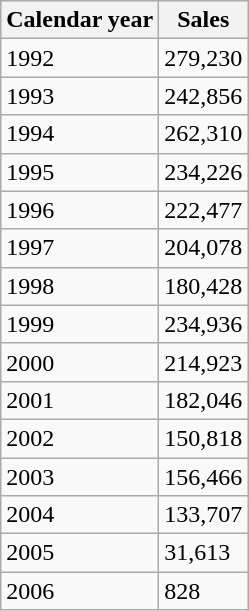<table class="wikitable">
<tr>
<th>Calendar year</th>
<th>Sales</th>
</tr>
<tr>
<td>1992</td>
<td>279,230</td>
</tr>
<tr>
<td>1993</td>
<td>242,856</td>
</tr>
<tr>
<td>1994</td>
<td>262,310</td>
</tr>
<tr>
<td>1995</td>
<td>234,226</td>
</tr>
<tr>
<td>1996</td>
<td>222,477</td>
</tr>
<tr>
<td>1997</td>
<td>204,078</td>
</tr>
<tr>
<td>1998</td>
<td>180,428</td>
</tr>
<tr>
<td>1999</td>
<td>234,936</td>
</tr>
<tr>
<td>2000</td>
<td>214,923</td>
</tr>
<tr>
<td>2001</td>
<td>182,046</td>
</tr>
<tr>
<td>2002</td>
<td>150,818</td>
</tr>
<tr>
<td>2003</td>
<td>156,466</td>
</tr>
<tr>
<td>2004</td>
<td>133,707</td>
</tr>
<tr>
<td>2005</td>
<td>31,613</td>
</tr>
<tr>
<td>2006</td>
<td>828</td>
</tr>
</table>
